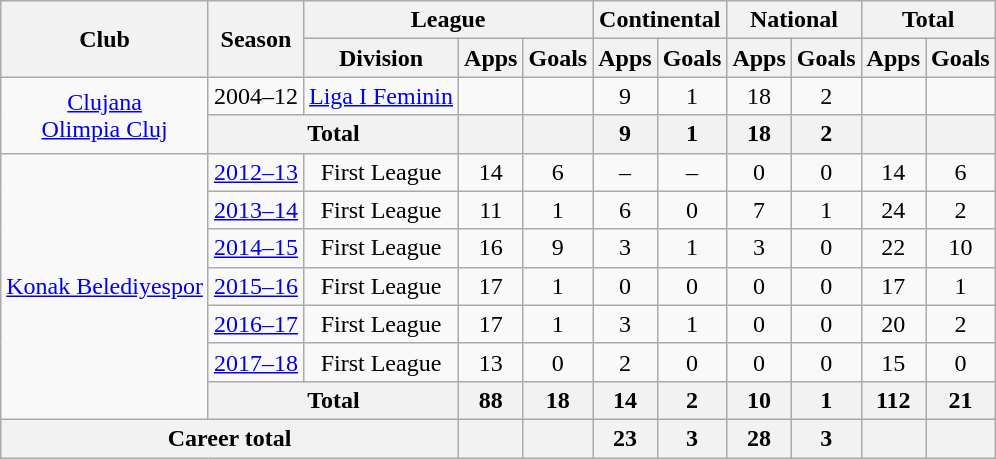<table class="wikitable" style="text-align: center;">
<tr>
<th rowspan=2>Club</th>
<th rowspan=2>Season</th>
<th colspan=3>League</th>
<th colspan=2>Continental</th>
<th colspan=2>National</th>
<th colspan=2>Total</th>
</tr>
<tr>
<th>Division</th>
<th>Apps</th>
<th>Goals</th>
<th>Apps</th>
<th>Goals</th>
<th>Apps</th>
<th>Goals</th>
<th>Apps</th>
<th>Goals</th>
</tr>
<tr>
<td rowspan=2><a href='#'>Clujana</a><br><a href='#'>Olimpia Cluj</a></td>
<td>2004–12</td>
<td><a href='#'>Liga I Feminin</a></td>
<td></td>
<td></td>
<td>9</td>
<td>1</td>
<td>18</td>
<td>2</td>
<td></td>
<td></td>
</tr>
<tr>
<th colspan=2>Total</th>
<th></th>
<th></th>
<th>9</th>
<th>1</th>
<th>18</th>
<th>2</th>
<th></th>
<th></th>
</tr>
<tr>
<td rowspan=7><a href='#'>Konak Belediyespor</a></td>
<td><a href='#'>2012–13</a></td>
<td>First League</td>
<td>14</td>
<td>6</td>
<td>–</td>
<td>–</td>
<td>0</td>
<td>0</td>
<td>14</td>
<td>6</td>
</tr>
<tr>
<td><a href='#'>2013–14</a></td>
<td>First League</td>
<td>11</td>
<td>1</td>
<td>6</td>
<td>0</td>
<td>7</td>
<td>1</td>
<td>24</td>
<td>2</td>
</tr>
<tr>
<td><a href='#'>2014–15</a></td>
<td>First League</td>
<td>16</td>
<td>9</td>
<td>3</td>
<td>1</td>
<td>3</td>
<td>0</td>
<td>22</td>
<td>10</td>
</tr>
<tr>
<td><a href='#'>2015–16</a></td>
<td>First League</td>
<td>17</td>
<td>1</td>
<td>0</td>
<td>0</td>
<td>0</td>
<td>0</td>
<td>17</td>
<td>1</td>
</tr>
<tr>
<td><a href='#'>2016–17</a></td>
<td>First League</td>
<td>17</td>
<td>1</td>
<td>3</td>
<td>1</td>
<td>0</td>
<td>0</td>
<td>20</td>
<td>2</td>
</tr>
<tr>
<td><a href='#'>2017–18</a></td>
<td>First League</td>
<td>13</td>
<td>0</td>
<td>2</td>
<td>0</td>
<td>0</td>
<td>0</td>
<td>15</td>
<td>0</td>
</tr>
<tr>
<th colspan=2>Total</th>
<th>88</th>
<th>18</th>
<th>14</th>
<th>2</th>
<th>10</th>
<th>1</th>
<th>112</th>
<th>21</th>
</tr>
<tr>
<th colspan=3>Career total</th>
<th></th>
<th></th>
<th>23</th>
<th>3</th>
<th>28</th>
<th>3</th>
<th></th>
<th></th>
</tr>
</table>
